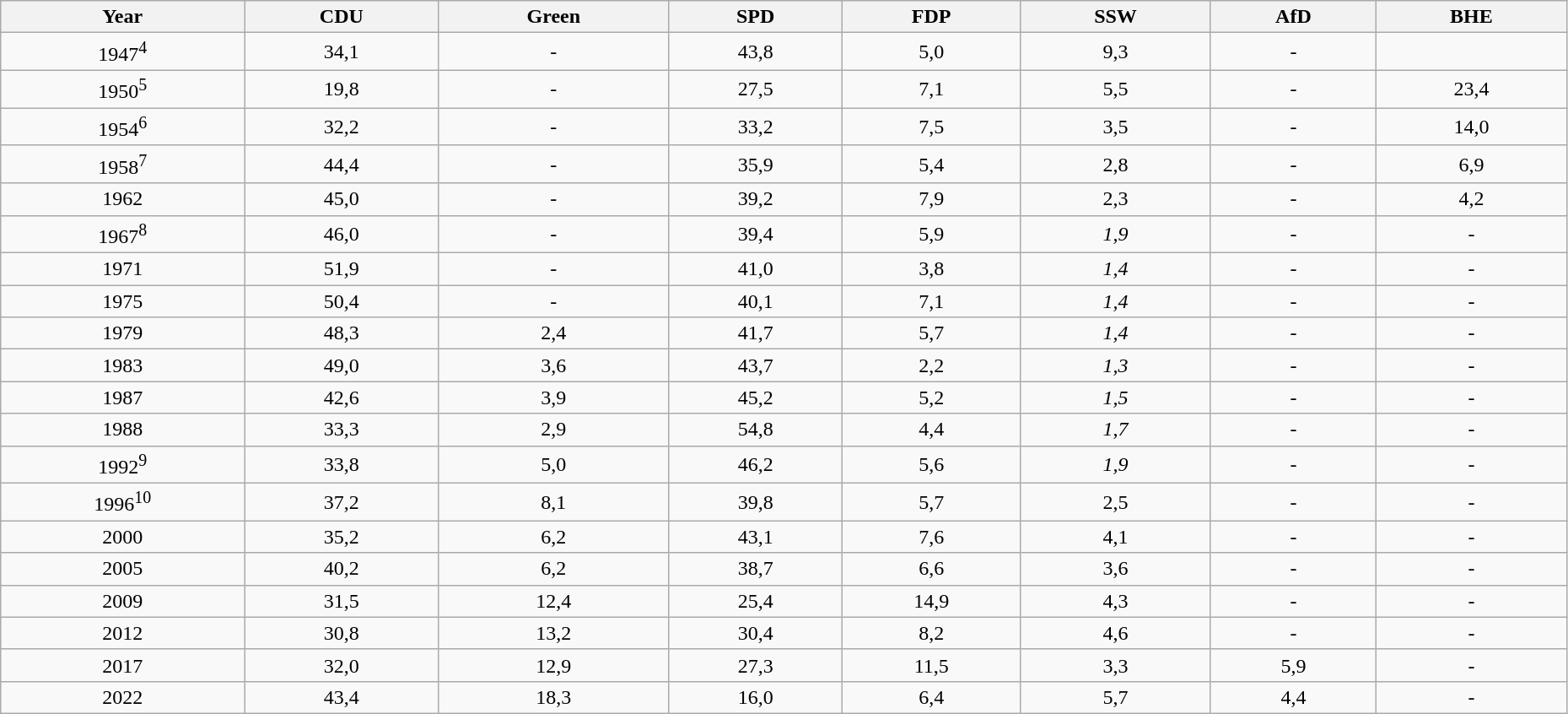<table class="wikitable sortable" width="98%">
<tr>
<th width="12,5%" bgcolor="#e4e0e4">Year</th>
<th width="12,5%" bgcolor="#e4e0e4">CDU</th>
<th width="12,5%" bgcolor="#e4e0e4">Green</th>
<th width="12,5%" bgcolor="#e4e0e4">SPD</th>
<th width="12,5%" bgcolor="#e4e0e4">FDP</th>
<th width="12,5%" bgcolor="#e4e0e4">SSW</th>
<th width="12,5%" bgcolor="#e4e0e4">AfD</th>
<th width="12,5%" bgcolor="#e4e0e4">BHE</th>
</tr>
<tr align="center">
<td>1947<sup>4</sup></td>
<td>34,1</td>
<td>-</td>
<td>43,8</td>
<td>5,0</td>
<td>9,3</td>
<td>-</td>
<td></td>
</tr>
<tr align="center">
<td>1950<sup>5</sup></td>
<td>19,8</td>
<td>-</td>
<td>27,5</td>
<td>7,1</td>
<td>5,5</td>
<td>-</td>
<td>23,4</td>
</tr>
<tr align="center">
<td>1954<sup>6</sup></td>
<td>32,2</td>
<td>-</td>
<td>33,2</td>
<td>7,5</td>
<td>3,5</td>
<td>-</td>
<td>14,0</td>
</tr>
<tr align="center">
<td>1958<sup>7</sup></td>
<td>44,4</td>
<td>-</td>
<td>35,9</td>
<td>5,4</td>
<td>2,8</td>
<td>-</td>
<td>6,9</td>
</tr>
<tr align="center">
<td>1962</td>
<td>45,0</td>
<td>-</td>
<td>39,2</td>
<td>7,9</td>
<td>2,3</td>
<td>-</td>
<td>4,2</td>
</tr>
<tr align="center">
<td>1967<sup>8</sup></td>
<td>46,0</td>
<td>-</td>
<td>39,4</td>
<td>5,9</td>
<td><em>1,9</em></td>
<td>-</td>
<td>-</td>
</tr>
<tr align="center">
<td>1971</td>
<td>51,9</td>
<td>-</td>
<td>41,0</td>
<td>3,8</td>
<td><em>1,4</em></td>
<td>-</td>
<td>-</td>
</tr>
<tr align="center">
<td>1975</td>
<td>50,4</td>
<td>-</td>
<td>40,1</td>
<td>7,1</td>
<td><em>1,4</em></td>
<td>-</td>
<td>-</td>
</tr>
<tr align="center">
<td>1979</td>
<td>48,3</td>
<td>2,4</td>
<td>41,7</td>
<td>5,7</td>
<td><em>1,4</em></td>
<td>-</td>
<td>-</td>
</tr>
<tr align="center">
<td>1983</td>
<td>49,0</td>
<td>3,6</td>
<td>43,7</td>
<td>2,2</td>
<td><em>1,3</em></td>
<td>-</td>
<td>-</td>
</tr>
<tr align="center">
<td>1987</td>
<td>42,6</td>
<td>3,9</td>
<td>45,2</td>
<td>5,2</td>
<td><em>1,5</em></td>
<td>-</td>
<td>-</td>
</tr>
<tr align="center">
<td>1988</td>
<td>33,3</td>
<td>2,9</td>
<td>54,8</td>
<td>4,4</td>
<td><em>1,7</em></td>
<td>-</td>
<td>-</td>
</tr>
<tr align="center">
<td>1992<sup>9</sup></td>
<td>33,8</td>
<td>5,0</td>
<td>46,2</td>
<td>5,6</td>
<td><em>1,9</em></td>
<td>-</td>
<td>-</td>
</tr>
<tr align="center">
<td>1996<sup>10</sup></td>
<td>37,2</td>
<td>8,1</td>
<td>39,8</td>
<td>5,7</td>
<td>2,5</td>
<td>-</td>
<td>-</td>
</tr>
<tr align="center">
<td>2000</td>
<td>35,2</td>
<td>6,2</td>
<td>43,1</td>
<td>7,6</td>
<td>4,1</td>
<td>-</td>
<td>-</td>
</tr>
<tr align="center">
<td>2005</td>
<td>40,2</td>
<td>6,2</td>
<td>38,7</td>
<td>6,6</td>
<td>3,6</td>
<td>-</td>
<td>-</td>
</tr>
<tr align="center">
<td>2009</td>
<td>31,5</td>
<td>12,4</td>
<td>25,4</td>
<td>14,9</td>
<td>4,3</td>
<td>-</td>
<td>-</td>
</tr>
<tr align="center">
<td>2012</td>
<td>30,8</td>
<td>13,2</td>
<td>30,4</td>
<td>8,2</td>
<td>4,6</td>
<td>-</td>
<td>-</td>
</tr>
<tr align="center">
<td>2017</td>
<td>32,0</td>
<td>12,9</td>
<td>27,3</td>
<td>11,5</td>
<td>3,3</td>
<td>5,9</td>
<td>-</td>
</tr>
<tr align="center">
<td>2022</td>
<td>43,4</td>
<td>18,3</td>
<td>16,0</td>
<td>6,4</td>
<td>5,7</td>
<td>4,4</td>
<td>-</td>
</tr>
</table>
